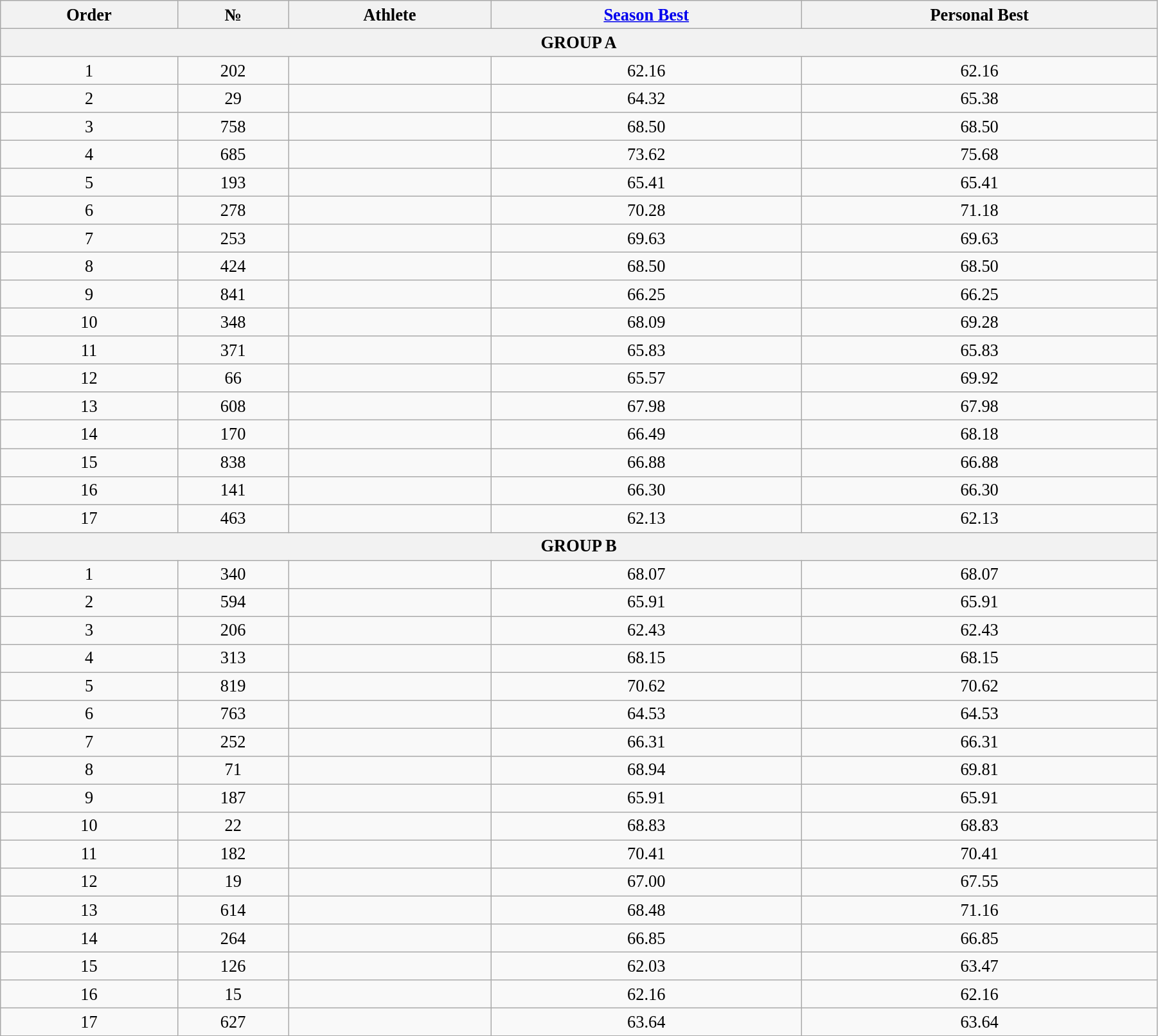<table class="wikitable" style=" text-align:center; font-size:110%;" width="95%">
<tr>
<th>Order</th>
<th>№</th>
<th>Athlete</th>
<th><a href='#'>Season Best</a></th>
<th>Personal Best</th>
</tr>
<tr>
<th colspan="5">GROUP A</th>
</tr>
<tr>
<td>1</td>
<td>202</td>
<td align=left></td>
<td>62.16</td>
<td>62.16</td>
</tr>
<tr>
<td>2</td>
<td>29</td>
<td align=left></td>
<td>64.32</td>
<td>65.38</td>
</tr>
<tr>
<td>3</td>
<td>758</td>
<td align=left></td>
<td>68.50</td>
<td>68.50</td>
</tr>
<tr>
<td>4</td>
<td>685</td>
<td align=left></td>
<td>73.62</td>
<td>75.68</td>
</tr>
<tr>
<td>5</td>
<td>193</td>
<td align=left></td>
<td>65.41</td>
<td>65.41</td>
</tr>
<tr>
<td>6</td>
<td>278</td>
<td align=left></td>
<td>70.28</td>
<td>71.18</td>
</tr>
<tr>
<td>7</td>
<td>253</td>
<td align=left></td>
<td>69.63</td>
<td>69.63</td>
</tr>
<tr>
<td>8</td>
<td>424</td>
<td align=left></td>
<td>68.50</td>
<td>68.50</td>
</tr>
<tr>
<td>9</td>
<td>841</td>
<td align=left></td>
<td>66.25</td>
<td>66.25</td>
</tr>
<tr>
<td>10</td>
<td>348</td>
<td align=left></td>
<td>68.09</td>
<td>69.28</td>
</tr>
<tr>
<td>11</td>
<td>371</td>
<td align=left></td>
<td>65.83</td>
<td>65.83</td>
</tr>
<tr>
<td>12</td>
<td>66</td>
<td align=left></td>
<td>65.57</td>
<td>69.92</td>
</tr>
<tr>
<td>13</td>
<td>608</td>
<td align=left></td>
<td>67.98</td>
<td>67.98</td>
</tr>
<tr>
<td>14</td>
<td>170</td>
<td align=left></td>
<td>66.49</td>
<td>68.18</td>
</tr>
<tr>
<td>15</td>
<td>838</td>
<td align=left></td>
<td>66.88</td>
<td>66.88</td>
</tr>
<tr>
<td>16</td>
<td>141</td>
<td align=left></td>
<td>66.30</td>
<td>66.30</td>
</tr>
<tr>
<td>17</td>
<td>463</td>
<td align=left></td>
<td>62.13</td>
<td>62.13</td>
</tr>
<tr>
<th colspan="5">GROUP B</th>
</tr>
<tr>
<td>1</td>
<td>340</td>
<td align=left></td>
<td>68.07</td>
<td>68.07</td>
</tr>
<tr>
<td>2</td>
<td>594</td>
<td align=left></td>
<td>65.91</td>
<td>65.91</td>
</tr>
<tr>
<td>3</td>
<td>206</td>
<td align=left></td>
<td>62.43</td>
<td>62.43</td>
</tr>
<tr>
<td>4</td>
<td>313</td>
<td align=left></td>
<td>68.15</td>
<td>68.15</td>
</tr>
<tr>
<td>5</td>
<td>819</td>
<td align=left></td>
<td>70.62</td>
<td>70.62</td>
</tr>
<tr>
<td>6</td>
<td>763</td>
<td align=left></td>
<td>64.53</td>
<td>64.53</td>
</tr>
<tr>
<td>7</td>
<td>252</td>
<td align=left></td>
<td>66.31</td>
<td>66.31</td>
</tr>
<tr>
<td>8</td>
<td>71</td>
<td align=left></td>
<td>68.94</td>
<td>69.81</td>
</tr>
<tr>
<td>9</td>
<td>187</td>
<td align=left></td>
<td>65.91</td>
<td>65.91</td>
</tr>
<tr>
<td>10</td>
<td>22</td>
<td align=left></td>
<td>68.83</td>
<td>68.83</td>
</tr>
<tr>
<td>11</td>
<td>182</td>
<td align=left></td>
<td>70.41</td>
<td>70.41</td>
</tr>
<tr>
<td>12</td>
<td>19</td>
<td align=left></td>
<td>67.00</td>
<td>67.55</td>
</tr>
<tr>
<td>13</td>
<td>614</td>
<td align=left></td>
<td>68.48</td>
<td>71.16</td>
</tr>
<tr>
<td>14</td>
<td>264</td>
<td align=left></td>
<td>66.85</td>
<td>66.85</td>
</tr>
<tr>
<td>15</td>
<td>126</td>
<td align=left></td>
<td>62.03</td>
<td>63.47</td>
</tr>
<tr>
<td>16</td>
<td>15</td>
<td align=left></td>
<td>62.16</td>
<td>62.16</td>
</tr>
<tr>
<td>17</td>
<td>627</td>
<td align=left></td>
<td>63.64</td>
<td>63.64</td>
</tr>
</table>
